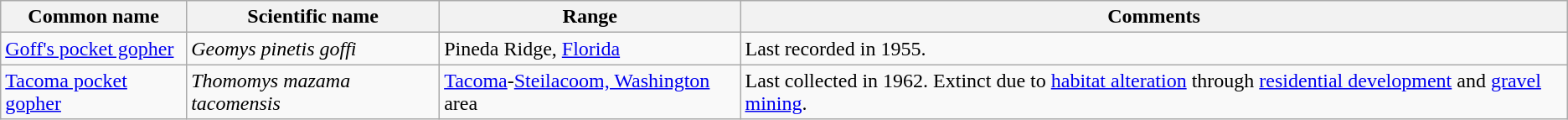<table class="wikitable">
<tr>
<th>Common name</th>
<th>Scientific name</th>
<th>Range</th>
<th class="unsortable">Comments</th>
</tr>
<tr>
<td><a href='#'>Goff's pocket gopher</a></td>
<td><em>Geomys pinetis goffi</em></td>
<td>Pineda Ridge, <a href='#'>Florida</a></td>
<td>Last recorded in 1955.</td>
</tr>
<tr>
<td><a href='#'>Tacoma pocket gopher</a></td>
<td><em>Thomomys mazama tacomensis</em></td>
<td><a href='#'>Tacoma</a>-<a href='#'>Steilacoom, Washington</a> area</td>
<td>Last collected in 1962. Extinct due to <a href='#'>habitat alteration</a> through <a href='#'>residential development</a> and <a href='#'>gravel</a> <a href='#'>mining</a>.</td>
</tr>
</table>
